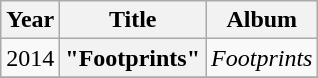<table class="wikitable plainrowheaders" style="text-align:center;">
<tr>
<th scope="col">Year</th>
<th scope="col">Title</th>
<th scope="col">Album</th>
</tr>
<tr>
<td>2014</td>
<th scope="row">"Footprints"<br></th>
<td><em>Footprints</em></td>
</tr>
<tr>
</tr>
</table>
